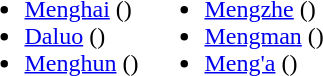<table>
<tr>
<td valign="top"><br><ul><li><a href='#'>Menghai</a> ()</li><li><a href='#'>Daluo</a> ()</li><li><a href='#'>Menghun</a> ()</li></ul></td>
<td valign="top"><br><ul><li><a href='#'>Mengzhe</a> ()</li><li><a href='#'>Mengman</a> ()</li><li><a href='#'>Meng'a</a> ()</li></ul></td>
</tr>
</table>
